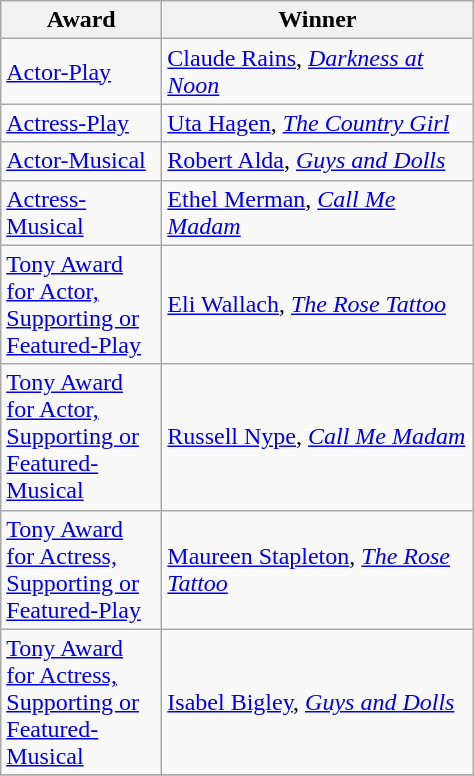<table class="wikitable">
<tr>
<th width="100"><strong>Award</strong></th>
<th width="200"><strong>Winner</strong></th>
</tr>
<tr>
<td><a href='#'>Actor-Play</a></td>
<td><a href='#'>Claude Rains</a>, <em><a href='#'>Darkness at Noon</a></em></td>
</tr>
<tr>
<td><a href='#'>Actress-Play</a></td>
<td><a href='#'>Uta Hagen</a>, <em><a href='#'>The Country Girl</a></em></td>
</tr>
<tr>
<td><a href='#'>Actor-Musical</a></td>
<td><a href='#'>Robert Alda</a>, <em><a href='#'>Guys and Dolls</a></em></td>
</tr>
<tr>
<td><a href='#'>Actress-Musical</a></td>
<td><a href='#'>Ethel Merman</a>, <em><a href='#'>Call Me Madam</a></em></td>
</tr>
<tr>
<td><a href='#'>Tony Award for Actor, Supporting or Featured-Play</a></td>
<td><a href='#'>Eli Wallach</a>, <em><a href='#'>The Rose Tattoo</a></em></td>
</tr>
<tr>
<td><a href='#'>Tony Award for Actor, Supporting or Featured-Musical</a></td>
<td><a href='#'>Russell Nype</a>, <em><a href='#'>Call Me Madam</a></em></td>
</tr>
<tr>
<td><a href='#'>Tony Award for Actress, Supporting or Featured-Play</a></td>
<td><a href='#'>Maureen Stapleton</a>, <em><a href='#'>The Rose Tattoo</a></em></td>
</tr>
<tr>
<td><a href='#'>Tony Award for Actress, Supporting or Featured-Musical</a></td>
<td><a href='#'>Isabel Bigley</a>, <em><a href='#'>Guys and Dolls</a></em></td>
</tr>
<tr>
</tr>
</table>
